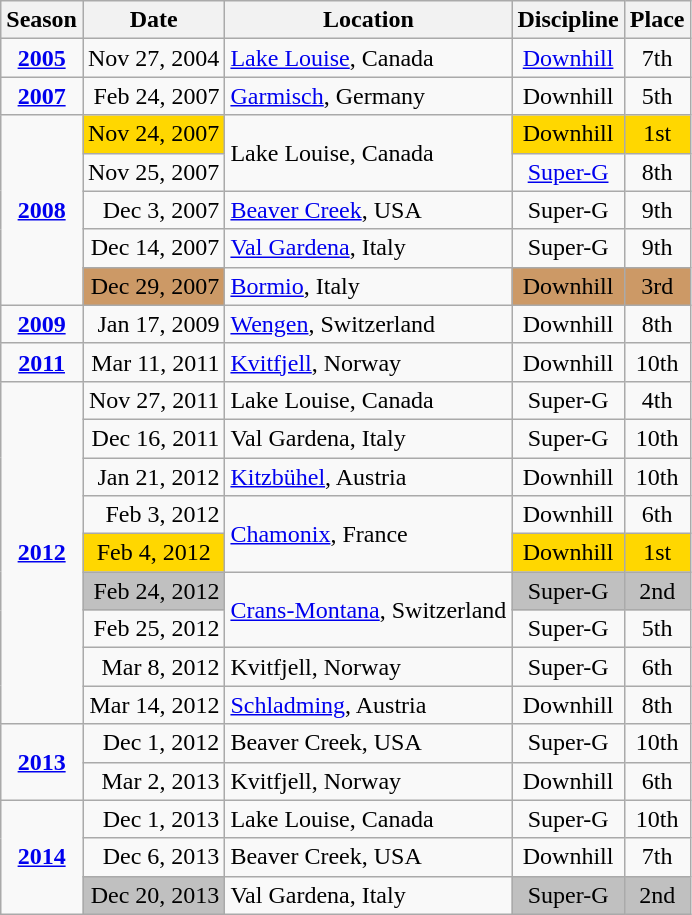<table class=wikitable style="text-align:center">
<tr>
<th>Season</th>
<th>Date</th>
<th>Location</th>
<th>Discipline</th>
<th>Place</th>
</tr>
<tr>
<td><strong><a href='#'>2005</a></strong></td>
<td align=right>Nov 27, 2004</td>
<td align=left><a href='#'>Lake Louise</a>, Canada</td>
<td><a href='#'>Downhill</a></td>
<td>7th</td>
</tr>
<tr>
<td><strong><a href='#'>2007</a></strong></td>
<td align=right>Feb 24, 2007</td>
<td align=left><a href='#'>Garmisch</a>, Germany</td>
<td>Downhill</td>
<td>5th</td>
</tr>
<tr>
<td rowspan=5><strong><a href='#'>2008</a></strong></td>
<td style="background:gold">Nov 24, 2007</td>
<td align=left rowspan=2>Lake Louise, Canada</td>
<td style="background:gold">Downhill</td>
<td style="background:gold">1st</td>
</tr>
<tr>
<td align=right>Nov 25, 2007</td>
<td><a href='#'>Super-G</a></td>
<td>8th</td>
</tr>
<tr>
<td align=right>Dec 3, 2007</td>
<td align=left><a href='#'>Beaver Creek</a>, USA</td>
<td>Super-G</td>
<td>9th</td>
</tr>
<tr>
<td align=right>Dec 14, 2007</td>
<td align=left><a href='#'>Val Gardena</a>, Italy</td>
<td>Super-G</td>
<td>9th</td>
</tr>
<tr>
<td align=right style="background:#cc9966">Dec 29, 2007</td>
<td align=left><a href='#'>Bormio</a>, Italy</td>
<td style="background:#cc9966">Downhill</td>
<td style="background:#cc9966">3rd</td>
</tr>
<tr>
<td><strong><a href='#'>2009</a></strong></td>
<td align=right>Jan 17, 2009</td>
<td align=left><a href='#'>Wengen</a>, Switzerland</td>
<td>Downhill</td>
<td>8th</td>
</tr>
<tr>
<td><strong><a href='#'>2011</a></strong></td>
<td align=right>Mar 11, 2011</td>
<td align=left><a href='#'>Kvitfjell</a>, Norway</td>
<td>Downhill</td>
<td>10th</td>
</tr>
<tr>
<td rowspan=9><strong><a href='#'>2012</a></strong></td>
<td align=right>Nov 27, 2011</td>
<td align=left>Lake Louise, Canada</td>
<td>Super-G</td>
<td>4th</td>
</tr>
<tr>
<td align=right>Dec 16, 2011</td>
<td align=left>Val Gardena, Italy</td>
<td>Super-G</td>
<td>10th</td>
</tr>
<tr>
<td align=right>Jan 21, 2012</td>
<td align=left><a href='#'>Kitzbühel</a>, Austria</td>
<td>Downhill</td>
<td>10th</td>
</tr>
<tr>
<td align=right>Feb 3, 2012</td>
<td align=left rowspan=2><a href='#'>Chamonix</a>, France</td>
<td>Downhill</td>
<td>6th</td>
</tr>
<tr>
<td style="background:gold">Feb 4, 2012</td>
<td style="background:gold">Downhill</td>
<td style="background:gold">1st</td>
</tr>
<tr>
<td align=right style="background:silver">Feb 24, 2012</td>
<td align=left rowspan=2><a href='#'>Crans-Montana</a>, Switzerland</td>
<td style="background:silver">Super-G</td>
<td style="background:silver">2nd</td>
</tr>
<tr>
<td align=right>Feb 25, 2012</td>
<td>Super-G</td>
<td>5th</td>
</tr>
<tr>
<td align=right>Mar 8, 2012</td>
<td align=left>Kvitfjell, Norway</td>
<td>Super-G</td>
<td>6th</td>
</tr>
<tr>
<td align=right>Mar 14, 2012</td>
<td align=left><a href='#'>Schladming</a>, Austria</td>
<td>Downhill</td>
<td>8th</td>
</tr>
<tr>
<td rowspan=2><strong><a href='#'>2013</a></strong></td>
<td align=right>Dec 1, 2012</td>
<td align=left>Beaver Creek, USA</td>
<td>Super-G</td>
<td>10th</td>
</tr>
<tr>
<td align=right>Mar 2, 2013</td>
<td align=left>Kvitfjell, Norway</td>
<td>Downhill</td>
<td>6th</td>
</tr>
<tr>
<td rowspan=5><strong><a href='#'>2014</a></strong></td>
<td align=right>Dec 1, 2013</td>
<td align=left>Lake Louise, Canada</td>
<td>Super-G</td>
<td>10th</td>
</tr>
<tr>
<td align=right>Dec 6, 2013</td>
<td align=left>Beaver Creek, USA</td>
<td>Downhill</td>
<td>7th</td>
</tr>
<tr>
<td align=right style="background:silver">Dec 20, 2013</td>
<td align=left>Val Gardena, Italy</td>
<td style="background:silver">Super-G</td>
<td style="background:silver">2nd</td>
</tr>
</table>
